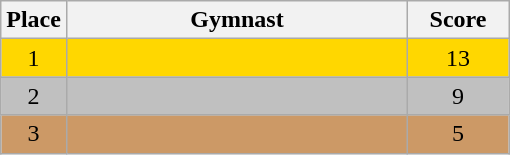<table class=wikitable style="text-align:center">
<tr>
<th>Place</th>
<th width=220>Gymnast</th>
<th>Score</th>
</tr>
<tr bgcolor=gold>
<td>1</td>
<td align=left></td>
<td width=60>13</td>
</tr>
<tr bgcolor=silver>
<td>2</td>
<td align=left></td>
<td>9</td>
</tr>
<tr bgcolor=cc9966>
<td>3</td>
<td align=left></td>
<td>5</td>
</tr>
</table>
